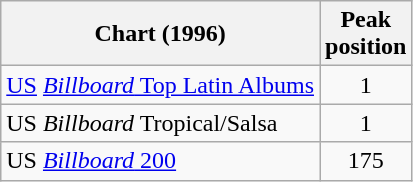<table class="wikitable">
<tr>
<th align="left">Chart (1996)</th>
<th align="left">Peak<br>position</th>
</tr>
<tr>
<td align="left"><a href='#'>US</a> <a href='#'><em>Billboard</em> Top Latin Albums</a></td>
<td align="center">1</td>
</tr>
<tr>
<td align="left">US <em>Billboard</em> Tropical/Salsa</td>
<td align="center">1</td>
</tr>
<tr>
<td align="left">US <a href='#'><em>Billboard</em> 200</a></td>
<td align="center">175</td>
</tr>
</table>
